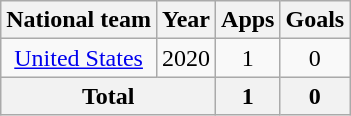<table class="wikitable" style="text-align:center">
<tr>
<th>National team</th>
<th>Year</th>
<th>Apps</th>
<th>Goals</th>
</tr>
<tr>
<td><a href='#'>United States</a></td>
<td>2020</td>
<td>1</td>
<td>0</td>
</tr>
<tr>
<th colspan="2">Total</th>
<th>1</th>
<th>0</th>
</tr>
</table>
